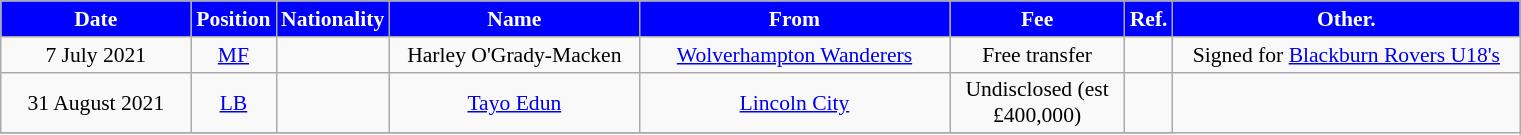<table class="wikitable"  style="text-align:center; font-size:90%; ">
<tr>
<th style="background:#0000FF; color:white; width:120px;">Date</th>
<th style="background:#0000FF; color:white; width:50px;">Position</th>
<th style="background:#0000FF; color:white; width:50px;">Nationality</th>
<th style="background:#0000FF; color:white; width:160px;">Name</th>
<th style="background:#0000FF; color:white; width:200px;">From</th>
<th style="background:#0000FF; color:white; width:110px;">Fee</th>
<th style="background:#0000FF; color:white; width:25px;">Ref.</th>
<th style="background:#0000FF; color:white; width:225px;">Other.</th>
</tr>
<tr>
<td>7 July 2021</td>
<td><a href='#'>MF</a></td>
<td></td>
<td>Harley O'Grady-Macken</td>
<td> <a href='#'>Wolverhampton Wanderers</a></td>
<td>Free transfer</td>
<td></td>
<td>Signed for <a href='#'>Blackburn Rovers U18's</a></td>
</tr>
<tr>
<td>31 August 2021</td>
<td><a href='#'>LB</a></td>
<td></td>
<td><a href='#'>Tayo Edun</a></td>
<td> <a href='#'>Lincoln City</a></td>
<td>Undisclosed (est £400,000)</td>
<td></td>
</tr>
<tr>
</tr>
</table>
